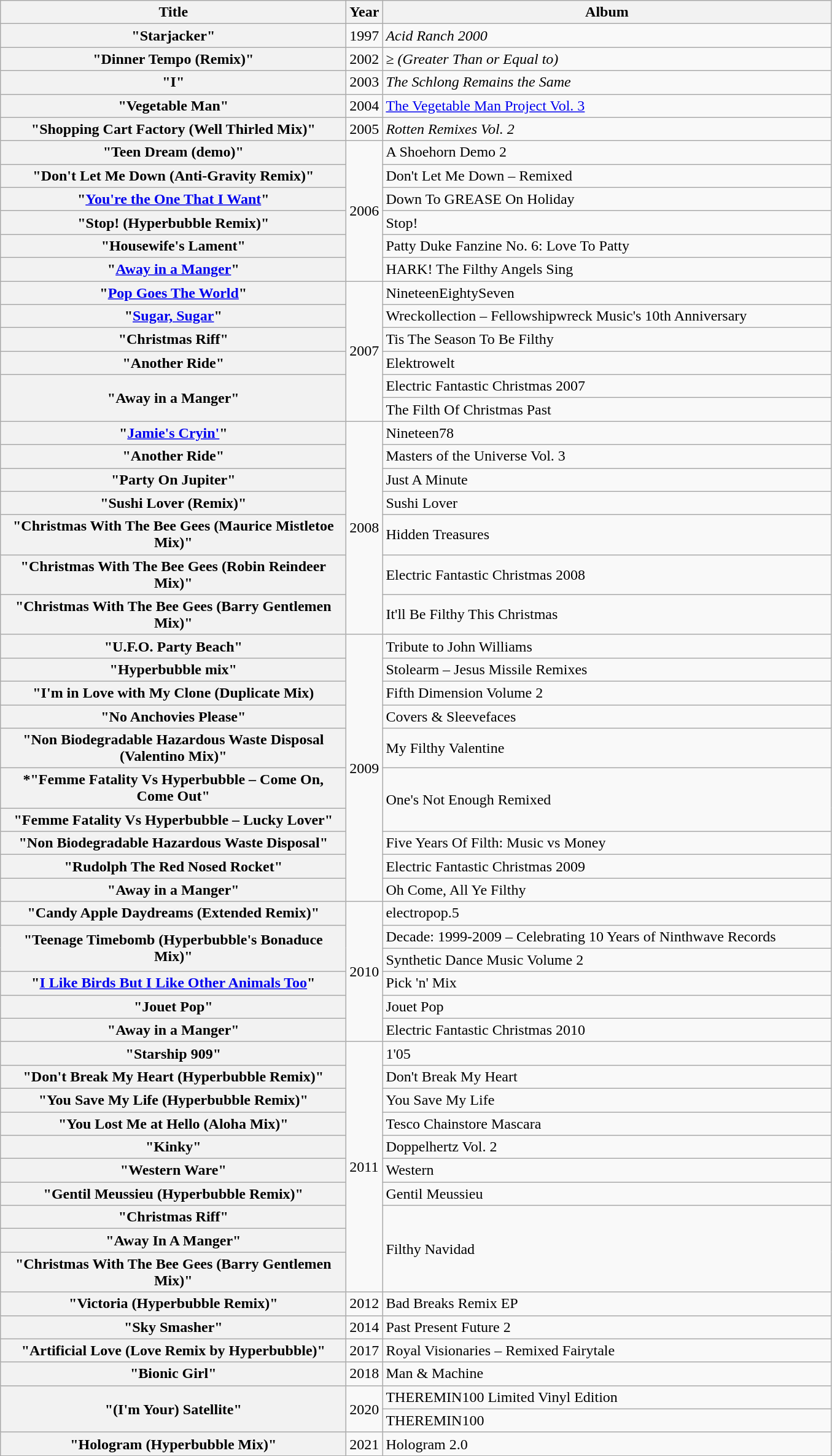<table class="wikitable plainrowheaders" " border="1">
<tr>
<th scope="col" style="width:23em;">Title</th>
<th scope="col">Year</th>
<th scope="col" style="width:30em;">Album</th>
</tr>
<tr>
<th scope="row">"Starjacker"</th>
<td>1997</td>
<td><em>Acid Ranch 2000</em></td>
</tr>
<tr>
<th scope="row">"Dinner Tempo (Remix)"</th>
<td>2002</td>
<td><em>≥ (Greater Than or Equal to)</em></td>
</tr>
<tr>
<th scope="row">"I"</th>
<td>2003</td>
<td><em>The Schlong Remains the Same</em></td>
</tr>
<tr>
<th scope="row">"Vegetable Man"</th>
<td>2004</td>
<td><em><a href='#'></em>The Vegetable Man Project Vol. 3<em></a></em></td>
</tr>
<tr>
<th scope="row">"Shopping Cart Factory (Well Thirled Mix)"</th>
<td>2005</td>
<td><em>Rotten Remixes Vol. 2<strong></td>
</tr>
<tr>
<th scope="row">"Teen Dream  (demo)"</th>
<td rowspan="6">2006</td>
<td></em>A Shoehorn Demo 2<em></td>
</tr>
<tr>
<th scope="row">"Don't Let Me Down (Anti-Gravity Remix)"</th>
<td></em>Don't Let Me Down – Remixed<em></td>
</tr>
<tr>
<th scope="row">"<a href='#'>You're the One That I Want</a>"</th>
<td></em>Down To GREASE On Holiday<em></td>
</tr>
<tr>
<th scope="row">"Stop! (Hyperbubble Remix)"</th>
<td></em>Stop!<em></td>
</tr>
<tr>
<th scope="row">"Housewife's Lament"</th>
<td></em>Patty Duke Fanzine No. 6: Love To Patty<em></td>
</tr>
<tr>
<th scope="row">"<a href='#'>Away in a Manger</a>"</th>
<td></em>HARK! The Filthy Angels Sing<em></td>
</tr>
<tr>
<th scope="row">"<a href='#'>Pop Goes The World</a>"</th>
<td rowspan="6">2007</td>
<td></em>NineteenEightySeven<em></td>
</tr>
<tr>
<th scope="row">"<a href='#'>Sugar, Sugar</a>"</th>
<td></em>Wreckollection – Fellowshipwreck Music's 10th Anniversary<em></td>
</tr>
<tr>
<th scope="row">"Christmas Riff"</th>
<td></em>Tis The Season To Be Filthy<em></td>
</tr>
<tr>
<th scope="row">"Another Ride"</th>
<td></em>Elektrowelt<em></td>
</tr>
<tr>
<th scope="row" rowspan="2">"Away in a Manger"</th>
<td></em>Electric Fantastic Christmas 2007<em></td>
</tr>
<tr>
<td></em>The Filth Of Christmas Past<em></td>
</tr>
<tr>
<th scope="row">"<a href='#'>Jamie's Cryin'</a>"</th>
<td rowspan="7">2008</td>
<td></em>Nineteen78<em></td>
</tr>
<tr>
<th scope="row">"Another Ride"</th>
<td></em>Masters of the Universe Vol. 3<em></td>
</tr>
<tr>
<th scope="row">"Party On Jupiter"</th>
<td></em>Just A Minute<em></td>
</tr>
<tr>
<th scope="row">"Sushi Lover (Remix)"</th>
<td></em>Sushi Lover<em></td>
</tr>
<tr>
<th scope="row">"Christmas With The Bee Gees (Maurice Mistletoe Mix)"</th>
<td></em>Hidden Treasures<em></td>
</tr>
<tr>
<th scope="row">"Christmas With The Bee Gees (Robin Reindeer Mix)"</th>
<td></em>Electric Fantastic Christmas 2008<em></td>
</tr>
<tr>
<th scope="row">"Christmas With The Bee Gees (Barry Gentlemen Mix)"</th>
<td></em>It'll Be Filthy This Christmas<em></td>
</tr>
<tr>
<th scope="row">"U.F.O. Party Beach"</th>
<td rowspan="10">2009</td>
<td></em>Tribute to John Williams<em></td>
</tr>
<tr>
<th scope="row">"Hyperbubble mix"</th>
<td></em>Stolearm – Jesus Missile Remixes<em></td>
</tr>
<tr>
<th scope="row">"I'm in Love with My Clone (Duplicate Mix)</th>
<td></em>Fifth Dimension Volume 2<em></td>
</tr>
<tr>
<th scope="row">"No Anchovies Please"</th>
<td></em>Covers & Sleevefaces<em></td>
</tr>
<tr>
<th scope="row">"Non Biodegradable Hazardous Waste Disposal (Valentino Mix)"</th>
<td></em>My Filthy Valentine<em></td>
</tr>
<tr>
<th scope="row">*"Femme Fatality Vs Hyperbubble – Come On, Come Out"</th>
<td rowspan="2"></em>One's Not Enough Remixed<em></td>
</tr>
<tr>
<th scope="row">"Femme Fatality Vs Hyperbubble – Lucky Lover"</th>
</tr>
<tr>
<th scope="row">"Non Biodegradable Hazardous Waste Disposal"</th>
<td></em>Five Years Of Filth: Music vs Money<em></td>
</tr>
<tr>
<th scope="row">"Rudolph The Red Nosed Rocket"</th>
<td></em>Electric Fantastic Christmas 2009<em></td>
</tr>
<tr>
<th scope="row">"Away in a Manger"</th>
<td></em>Oh Come, All Ye Filthy<em></td>
</tr>
<tr>
<th scope="row">"Candy Apple Daydreams (Extended Remix)"</th>
<td rowspan="6">2010</td>
<td></em>electropop.5<em></td>
</tr>
<tr>
<th scope="row" rowspan="2">"Teenage Timebomb (Hyperbubble's Bonaduce Mix)"</th>
<td></em>Decade: 1999-2009 – Celebrating 10 Years of Ninthwave Records<em></td>
</tr>
<tr>
<td></em>Synthetic Dance Music Volume 2<em></td>
</tr>
<tr>
<th scope="row">"<a href='#'>I Like Birds But I Like Other Animals Too</a>"</th>
<td></em>Pick 'n' Mix<em></td>
</tr>
<tr>
<th scope="row">"Jouet Pop"</th>
<td></em>Jouet Pop<em></td>
</tr>
<tr>
<th scope="row">"Away in a Manger"</th>
<td></em>Electric Fantastic Christmas 2010<em></td>
</tr>
<tr>
<th scope="row">"Starship 909"</th>
<td rowspan="10">2011</td>
<td></em>1'05 <em></td>
</tr>
<tr>
<th scope="row">"Don't Break My Heart (Hyperbubble Remix)"</th>
<td></em>Don't Break My Heart<em></td>
</tr>
<tr>
<th scope="row">"You Save My Life (Hyperbubble Remix)"</th>
<td></em>You Save My Life<em></td>
</tr>
<tr>
<th scope="row">"You Lost Me at Hello (Aloha Mix)"</th>
<td></em>Tesco Chainstore Mascara<em></td>
</tr>
<tr>
<th scope="row">"Kinky"</th>
<td></em>Doppelhertz Vol. 2<em></td>
</tr>
<tr>
<th scope="row">"Western Ware"</th>
<td></em>Western<em></td>
</tr>
<tr>
<th scope="row">"Gentil Meussieu (Hyperbubble Remix)"</th>
<td></em>Gentil Meussieu<em></td>
</tr>
<tr>
<th scope="row">"Christmas Riff"</th>
<td rowspan="3"></em>Filthy Navidad<em></td>
</tr>
<tr>
<th scope="row">"Away In A Manger"</th>
</tr>
<tr>
<th scope="row">"Christmas With The Bee Gees (Barry Gentlemen Mix)"</th>
</tr>
<tr>
<th scope="row">"Victoria (Hyperbubble Remix)"</th>
<td>2012</td>
<td></em>Bad Breaks Remix EP<em></td>
</tr>
<tr>
<th scope="row">"Sky Smasher"</th>
<td>2014</td>
<td></em>Past Present Future 2<em></td>
</tr>
<tr>
<th scope="row">"Artificial Love (Love Remix by Hyperbubble)"</th>
<td>2017</td>
<td></em>Royal Visionaries – Remixed Fairytale<em></td>
</tr>
<tr>
<th scope="row">"Bionic Girl"</th>
<td>2018</td>
<td></em>Man & Machine<em></td>
</tr>
<tr>
<th scope="row" rowspan="2">"(I'm Your) Satellite"</th>
<td rowspan="2">2020</td>
<td></em>THEREMIN100 Limited Vinyl Edition<em></td>
</tr>
<tr>
<td></em>THEREMIN100<em></td>
</tr>
<tr>
<th scope="row">"Hologram (Hyperbubble Mix)"</th>
<td>2021</td>
<td></em>Hologram 2.0<em></td>
</tr>
</table>
